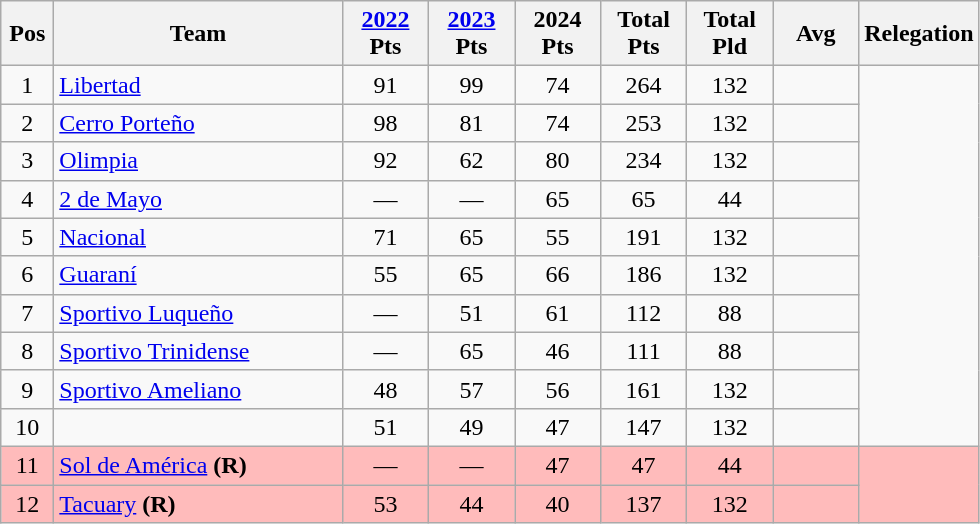<table class="wikitable" style="text-align:center">
<tr>
<th width=28>Pos<br></th>
<th width=185>Team<br></th>
<th width=50><a href='#'>2022</a><br>Pts</th>
<th width=50><a href='#'>2023</a><br>Pts</th>
<th width=50>2024<br>Pts</th>
<th width=50>Total<br>Pts</th>
<th width=50>Total<br>Pld</th>
<th width=50>Avg</th>
<th>Relegation</th>
</tr>
<tr>
<td>1</td>
<td align="left"><a href='#'>Libertad</a></td>
<td>91</td>
<td>99</td>
<td>74</td>
<td>264</td>
<td>132</td>
<td><strong></strong></td>
<td rowspan=10></td>
</tr>
<tr>
<td>2</td>
<td align="left"><a href='#'>Cerro Porteño</a></td>
<td>98</td>
<td>81</td>
<td>74</td>
<td>253</td>
<td>132</td>
<td><strong></strong></td>
</tr>
<tr>
<td>3</td>
<td align="left"><a href='#'>Olimpia</a></td>
<td>92</td>
<td>62</td>
<td>80</td>
<td>234</td>
<td>132</td>
<td><strong></strong></td>
</tr>
<tr>
<td>4</td>
<td align="left"><a href='#'>2 de Mayo</a></td>
<td>—</td>
<td>—</td>
<td>65</td>
<td>65</td>
<td>44</td>
<td><strong></strong></td>
</tr>
<tr>
<td>5</td>
<td align="left"><a href='#'>Nacional</a></td>
<td>71</td>
<td>65</td>
<td>55</td>
<td>191</td>
<td>132</td>
<td><strong></strong></td>
</tr>
<tr>
<td>6</td>
<td align="left"><a href='#'>Guaraní</a></td>
<td>55</td>
<td>65</td>
<td>66</td>
<td>186</td>
<td>132</td>
<td><strong></strong></td>
</tr>
<tr>
<td>7</td>
<td align="left"><a href='#'>Sportivo Luqueño</a></td>
<td>—</td>
<td>51</td>
<td>61</td>
<td>112</td>
<td>88</td>
<td><strong></strong></td>
</tr>
<tr>
<td>8</td>
<td align="left"><a href='#'>Sportivo Trinidense</a></td>
<td>—</td>
<td>65</td>
<td>46</td>
<td>111</td>
<td>88</td>
<td><strong></strong></td>
</tr>
<tr>
<td>9</td>
<td align="left"><a href='#'>Sportivo Ameliano</a></td>
<td>48</td>
<td>57</td>
<td>56</td>
<td>161</td>
<td>132</td>
<td><strong></strong></td>
</tr>
<tr>
<td>10</td>
<td align="left"></td>
<td>51</td>
<td>49</td>
<td>47</td>
<td>147</td>
<td>132</td>
<td><strong></strong></td>
</tr>
<tr bgcolor=#FFBBBB>
<td>11</td>
<td align="left"><a href='#'>Sol de América</a> <strong>(R)</strong></td>
<td>—</td>
<td>—</td>
<td>47</td>
<td>47</td>
<td>44</td>
<td><strong></strong></td>
<td rowspan=2></td>
</tr>
<tr bgcolor=#FFBBBB>
<td>12</td>
<td align="left"><a href='#'>Tacuary</a> <strong>(R)</strong></td>
<td>53</td>
<td>44</td>
<td>40</td>
<td>137</td>
<td>132</td>
<td><strong></strong></td>
</tr>
</table>
